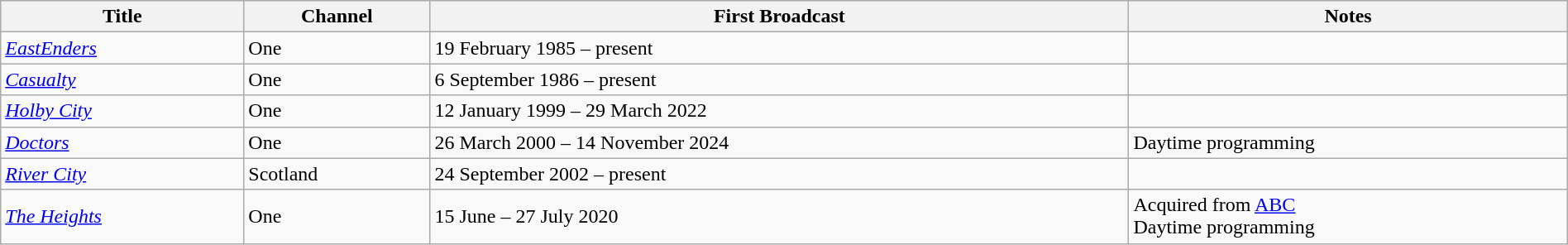<table class="wikitable sortable" style="width:100%;">
<tr>
<th scope=col>Title</th>
<th scope=col>Channel</th>
<th scope=col>First Broadcast</th>
<th scope=col>Notes</th>
</tr>
<tr>
<td><em><a href='#'>EastEnders</a></em></td>
<td>One</td>
<td>19 February 1985 – present</td>
<td></td>
</tr>
<tr>
<td><em><a href='#'>Casualty</a></em></td>
<td>One</td>
<td>6 September 1986 – present</td>
<td></td>
</tr>
<tr>
<td><em><a href='#'>Holby City</a></em></td>
<td>One</td>
<td>12 January 1999 – 29 March 2022</td>
<td></td>
</tr>
<tr>
<td><em><a href='#'>Doctors</a></em></td>
<td>One</td>
<td>26 March 2000 – 14 November 2024</td>
<td>Daytime programming</td>
</tr>
<tr>
<td><em><a href='#'>River City</a></em></td>
<td>Scotland</td>
<td>24 September 2002 – present</td>
<td></td>
</tr>
<tr>
<td><em><a href='#'>The Heights</a></em></td>
<td>One</td>
<td>15 June – 27 July 2020</td>
<td>Acquired from <a href='#'>ABC</a><br> Daytime programming</td>
</tr>
</table>
